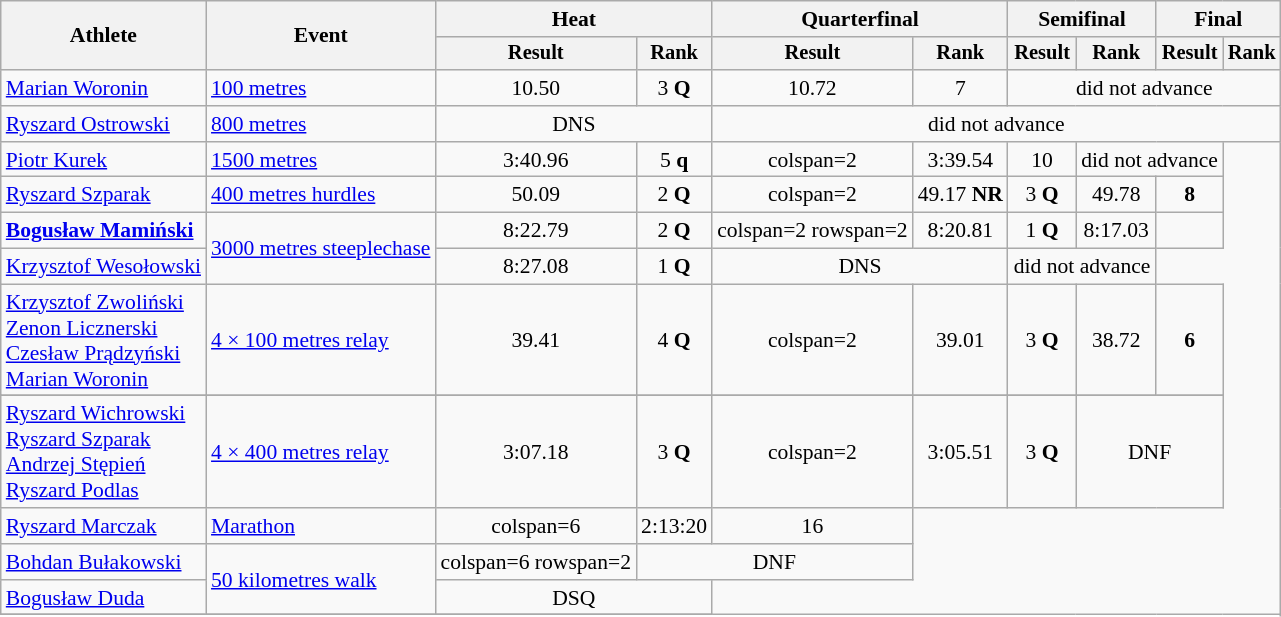<table class="wikitable" style="font-size:90%">
<tr>
<th rowspan="2">Athlete</th>
<th rowspan="2">Event</th>
<th colspan="2">Heat</th>
<th colspan="2">Quarterfinal</th>
<th colspan="2">Semifinal</th>
<th colspan="2">Final</th>
</tr>
<tr style="font-size:95%">
<th>Result</th>
<th>Rank</th>
<th>Result</th>
<th>Rank</th>
<th>Result</th>
<th>Rank</th>
<th>Result</th>
<th>Rank</th>
</tr>
<tr style=text-align:center>
<td style=text-align:left><a href='#'>Marian Woronin</a></td>
<td style=text-align:left><a href='#'>100 metres</a></td>
<td>10.50</td>
<td>3 <strong>Q</strong></td>
<td>10.72</td>
<td>7</td>
<td colspan=4>did not advance</td>
</tr>
<tr style=text-align:center>
<td style=text-align:left><a href='#'>Ryszard Ostrowski</a></td>
<td style=text-align:left><a href='#'>800 metres</a></td>
<td colspan=2>DNS</td>
<td colspan=6>did not advance</td>
</tr>
<tr style=text-align:center>
<td style=text-align:left><a href='#'>Piotr Kurek</a></td>
<td style=text-align:left><a href='#'>1500 metres</a></td>
<td>3:40.96</td>
<td>5 <strong>q</strong></td>
<td>colspan=2 </td>
<td>3:39.54</td>
<td>10</td>
<td colspan=2>did not advance</td>
</tr>
<tr style=text-align:center>
<td style=text-align:left><a href='#'>Ryszard Szparak</a></td>
<td style=text-align:left><a href='#'>400 metres hurdles</a></td>
<td>50.09</td>
<td>2 <strong>Q</strong></td>
<td>colspan=2 </td>
<td>49.17 <strong>NR</strong></td>
<td>3 <strong>Q</strong></td>
<td>49.78</td>
<td><strong>8</strong></td>
</tr>
<tr style=text-align:center>
<td style=text-align:left><strong><a href='#'>Bogusław Mamiński</a></strong></td>
<td style=text-align:left rowspan=2><a href='#'>3000 metres steeplechase</a></td>
<td>8:22.79</td>
<td>2 <strong>Q</strong></td>
<td>colspan=2 rowspan=2 </td>
<td>8:20.81</td>
<td>1 <strong>Q</strong></td>
<td>8:17.03</td>
<td></td>
</tr>
<tr style=text-align:center>
<td style=text-align:left><a href='#'>Krzysztof Wesołowski</a></td>
<td>8:27.08</td>
<td>1 <strong>Q</strong></td>
<td colspan=2>DNS</td>
<td colspan=2>did not advance</td>
</tr>
<tr style=text-align:center>
<td style=text-align:left><a href='#'>Krzysztof Zwoliński</a><br><a href='#'>Zenon Licznerski</a><br><a href='#'>Czesław Prądzyński</a><br><a href='#'>Marian Woronin</a></td>
<td style=text-align:left><a href='#'>4 × 100 metres relay</a></td>
<td>39.41</td>
<td>4 <strong>Q</strong></td>
<td>colspan=2 </td>
<td>39.01</td>
<td>3 <strong>Q</strong></td>
<td>38.72</td>
<td><strong>6</strong></td>
</tr>
<tr>
</tr>
<tr style=text-align:center>
<td style=text-align:left><a href='#'>Ryszard Wichrowski</a><br><a href='#'>Ryszard Szparak</a><br><a href='#'>Andrzej Stępień</a><br><a href='#'>Ryszard Podlas</a></td>
<td style=text-align:left><a href='#'>4 × 400 metres relay</a></td>
<td>3:07.18</td>
<td>3 <strong>Q</strong></td>
<td>colspan=2 </td>
<td>3:05.51</td>
<td>3 <strong>Q</strong></td>
<td colspan=2>DNF</td>
</tr>
<tr style=text-align:center>
<td style=text-align:left><a href='#'>Ryszard Marczak</a></td>
<td style=text-align:left><a href='#'>Marathon</a></td>
<td>colspan=6 </td>
<td>2:13:20</td>
<td>16</td>
</tr>
<tr style=text-align:center>
<td style=text-align:left><a href='#'>Bohdan Bułakowski</a></td>
<td style=text-align:left rowspan=2><a href='#'>50 kilometres walk</a></td>
<td>colspan=6 rowspan=2 </td>
<td colspan=2 align=center>DNF</td>
</tr>
<tr style=text-align:center>
<td style=text-align:left><a href='#'>Bogusław Duda</a></td>
<td colspan=2 align=center>DSQ</td>
</tr>
<tr>
</tr>
</table>
